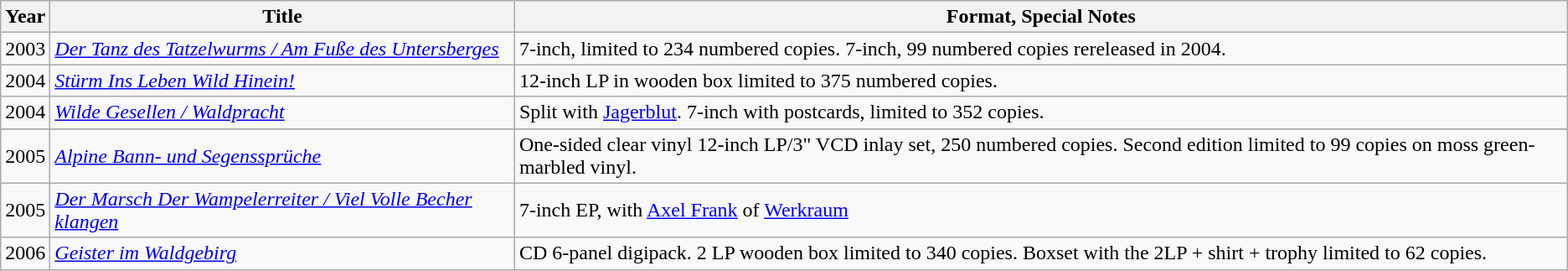<table class="wikitable">
<tr>
<th>Year</th>
<th>Title</th>
<th>Format, Special Notes</th>
</tr>
<tr>
<td>2003</td>
<td><em><a href='#'>Der Tanz des Tatzelwurms / Am Fuße des Untersberges</a></em></td>
<td>7-inch, limited to 234 numbered copies. 7-inch, 99 numbered copies rereleased in 2004.</td>
</tr>
<tr>
<td>2004</td>
<td><em><a href='#'>Stürm Ins Leben Wild Hinein!</a></em></td>
<td>12-inch LP in wooden box limited to 375 numbered copies.</td>
</tr>
<tr>
<td>2004</td>
<td><em><a href='#'>Wilde Gesellen / Waldpracht</a></em></td>
<td>Split with <a href='#'>Jagerblut</a>. 7-inch with postcards, limited to 352 copies.</td>
</tr>
<tr>
</tr>
<tr>
<td>2005</td>
<td><em><a href='#'>Alpine Bann- und Segenssprüche</a></em></td>
<td>One-sided clear vinyl 12-inch LP/3" VCD inlay set, 250 numbered copies. Second edition limited to 99 copies on moss green-marbled vinyl.</td>
</tr>
<tr>
<td>2005</td>
<td><em><a href='#'>Der Marsch Der Wampelerreiter / Viel Volle Becher klangen</a></em></td>
<td>7-inch EP, with <a href='#'>Axel Frank</a> of <a href='#'>Werkraum</a></td>
</tr>
<tr>
<td>2006</td>
<td><em><a href='#'>Geister im Waldgebirg</a></em></td>
<td>CD 6-panel digipack. 2 LP wooden box limited to 340 copies. Boxset with the 2LP + shirt + trophy limited to 62 copies.</td>
</tr>
</table>
